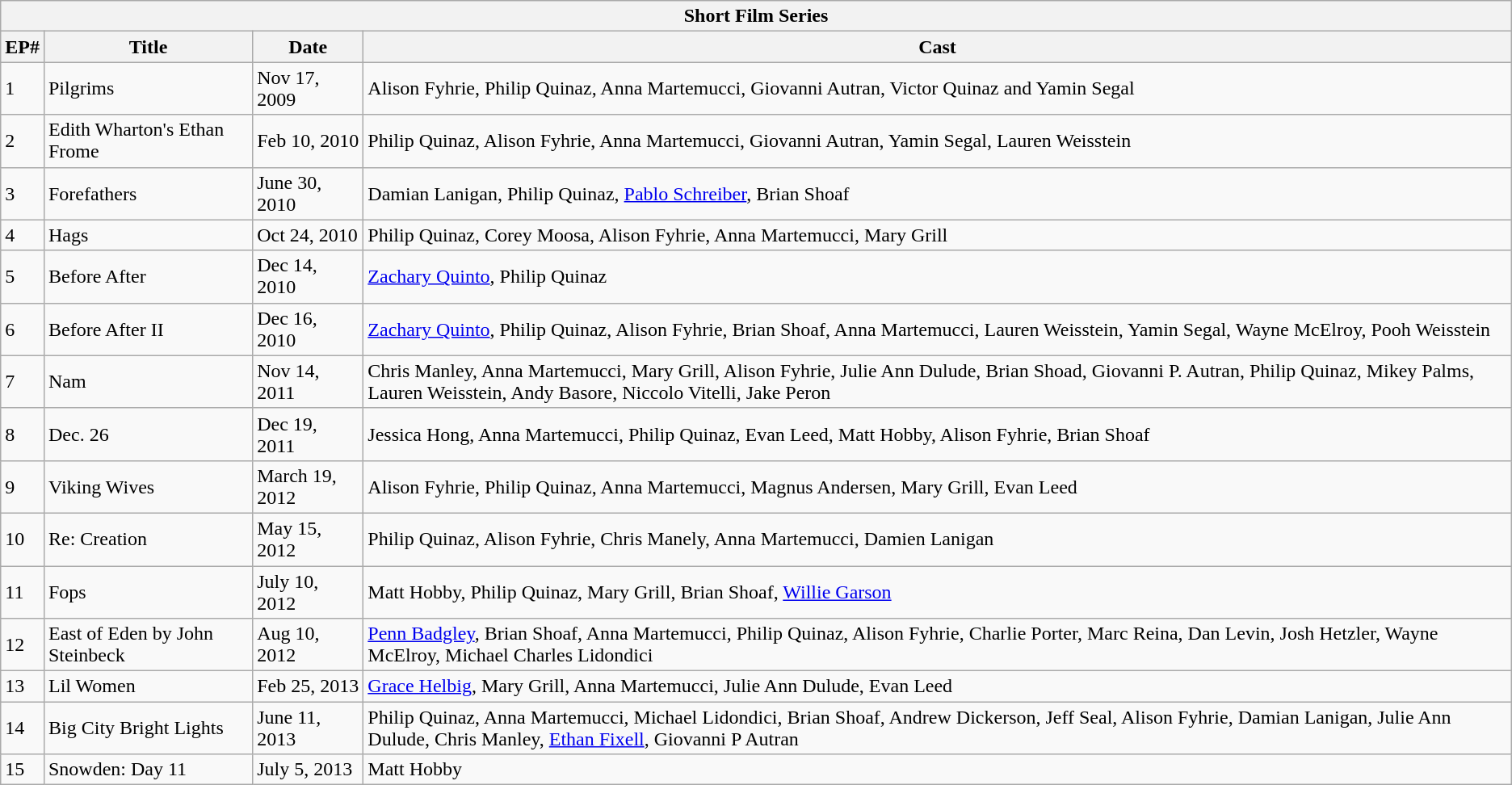<table class="wikitable">
<tr>
<th colspan="4">Short Film Series</th>
</tr>
<tr>
<th>EP#</th>
<th>Title</th>
<th>Date</th>
<th>Cast</th>
</tr>
<tr>
<td>1</td>
<td>Pilgrims</td>
<td>Nov 17, 2009</td>
<td>Alison Fyhrie, Philip Quinaz, Anna Martemucci, Giovanni Autran, Victor Quinaz and Yamin Segal</td>
</tr>
<tr>
<td>2</td>
<td>Edith Wharton's Ethan Frome</td>
<td>Feb 10, 2010</td>
<td>Philip Quinaz, Alison Fyhrie, Anna Martemucci, Giovanni Autran, Yamin Segal, Lauren Weisstein</td>
</tr>
<tr>
<td>3</td>
<td>Forefathers</td>
<td>June 30, 2010</td>
<td>Damian Lanigan, Philip Quinaz, <a href='#'>Pablo Schreiber</a>, Brian Shoaf</td>
</tr>
<tr>
<td>4</td>
<td>Hags</td>
<td>Oct 24, 2010</td>
<td>Philip Quinaz, Corey Moosa, Alison Fyhrie, Anna Martemucci, Mary Grill</td>
</tr>
<tr>
<td>5</td>
<td>Before After</td>
<td>Dec 14, 2010</td>
<td><a href='#'>Zachary Quinto</a>, Philip Quinaz</td>
</tr>
<tr>
<td>6</td>
<td>Before After II</td>
<td>Dec 16, 2010</td>
<td><a href='#'>Zachary Quinto</a>, Philip Quinaz, Alison Fyhrie, Brian Shoaf, Anna Martemucci, Lauren Weisstein, Yamin Segal, Wayne McElroy, Pooh Weisstein</td>
</tr>
<tr>
<td>7</td>
<td>Nam</td>
<td>Nov 14, 2011</td>
<td>Chris Manley, Anna Martemucci, Mary Grill, Alison Fyhrie, Julie Ann Dulude, Brian Shoad, Giovanni P. Autran, Philip Quinaz, Mikey Palms, Lauren Weisstein, Andy Basore, Niccolo Vitelli, Jake Peron</td>
</tr>
<tr>
<td>8</td>
<td>Dec. 26</td>
<td>Dec 19, 2011</td>
<td>Jessica Hong, Anna Martemucci, Philip Quinaz, Evan Leed, Matt Hobby, Alison Fyhrie, Brian Shoaf</td>
</tr>
<tr>
<td>9</td>
<td>Viking Wives</td>
<td>March 19, 2012</td>
<td>Alison Fyhrie, Philip Quinaz, Anna Martemucci, Magnus Andersen, Mary Grill, Evan Leed</td>
</tr>
<tr>
<td>10</td>
<td>Re: Creation</td>
<td>May 15, 2012</td>
<td>Philip Quinaz, Alison Fyhrie, Chris Manely, Anna Martemucci, Damien Lanigan</td>
</tr>
<tr>
<td>11</td>
<td>Fops</td>
<td>July 10, 2012</td>
<td>Matt Hobby, Philip Quinaz, Mary Grill, Brian Shoaf, <a href='#'>Willie Garson</a></td>
</tr>
<tr>
<td>12</td>
<td>East of Eden by John Steinbeck</td>
<td>Aug 10, 2012</td>
<td><a href='#'>Penn Badgley</a>, Brian Shoaf, Anna Martemucci, Philip Quinaz, Alison Fyhrie, Charlie Porter, Marc Reina, Dan Levin, Josh Hetzler, Wayne McElroy, Michael Charles Lidondici</td>
</tr>
<tr>
<td>13</td>
<td>Lil Women</td>
<td>Feb 25, 2013</td>
<td><a href='#'>Grace Helbig</a>, Mary Grill, Anna Martemucci, Julie Ann Dulude, Evan Leed</td>
</tr>
<tr>
<td>14</td>
<td>Big City Bright Lights</td>
<td>June 11, 2013</td>
<td>Philip Quinaz, Anna Martemucci, Michael Lidondici, Brian Shoaf, Andrew Dickerson, Jeff Seal, Alison Fyhrie, Damian Lanigan, Julie Ann Dulude, Chris Manley, <a href='#'>Ethan Fixell</a>, Giovanni P Autran</td>
</tr>
<tr>
<td>15</td>
<td>Snowden: Day 11</td>
<td>July 5, 2013</td>
<td>Matt Hobby</td>
</tr>
</table>
